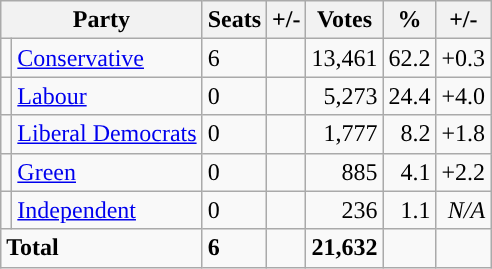<table class="wikitable sortable">
<tr>
<th colspan="2">Party</th>
<th>Seats</th>
<th>+/-</th>
<th>Votes</th>
<th>%</th>
<th>+/-</th>
</tr>
<tr>
<td style="background-color: "></td>
<td><a href='#'>Conservative</a></td>
<td>6</td>
<td></td>
<td style="text-align:right;">13,461</td>
<td style="text-align:right;">62.2</td>
<td style="text-align:right;">+0.3</td>
</tr>
<tr>
<td style="background-color: "></td>
<td><a href='#'>Labour</a></td>
<td>0</td>
<td></td>
<td style="text-align:right;">5,273</td>
<td style="text-align:right;">24.4</td>
<td style="text-align:right;">+4.0</td>
</tr>
<tr>
<td style="background-color: "></td>
<td><a href='#'>Liberal Democrats</a></td>
<td>0</td>
<td></td>
<td style="text-align:right;">1,777</td>
<td style="text-align:right;">8.2</td>
<td style="text-align:right;">+1.8</td>
</tr>
<tr>
<td style="background-color: "></td>
<td><a href='#'>Green</a></td>
<td>0</td>
<td></td>
<td style="text-align:right;">885</td>
<td style="text-align:right;">4.1</td>
<td style="text-align:right;">+2.2</td>
</tr>
<tr>
<td style="background-color: "></td>
<td><a href='#'>Independent</a></td>
<td>0</td>
<td></td>
<td style="text-align:right;">236</td>
<td style="text-align:right;">1.1</td>
<td style="text-align:right;"><em>N/A</em></td>
</tr>
<tr>
<td colspan="2"><strong>Total</strong></td>
<td><strong>6</strong></td>
<td></td>
<td style="text-align:right;"><strong>21,632</strong></td>
<td style="text-align:right;"></td>
<td style="text-align:right;"></td>
</tr>
</table>
